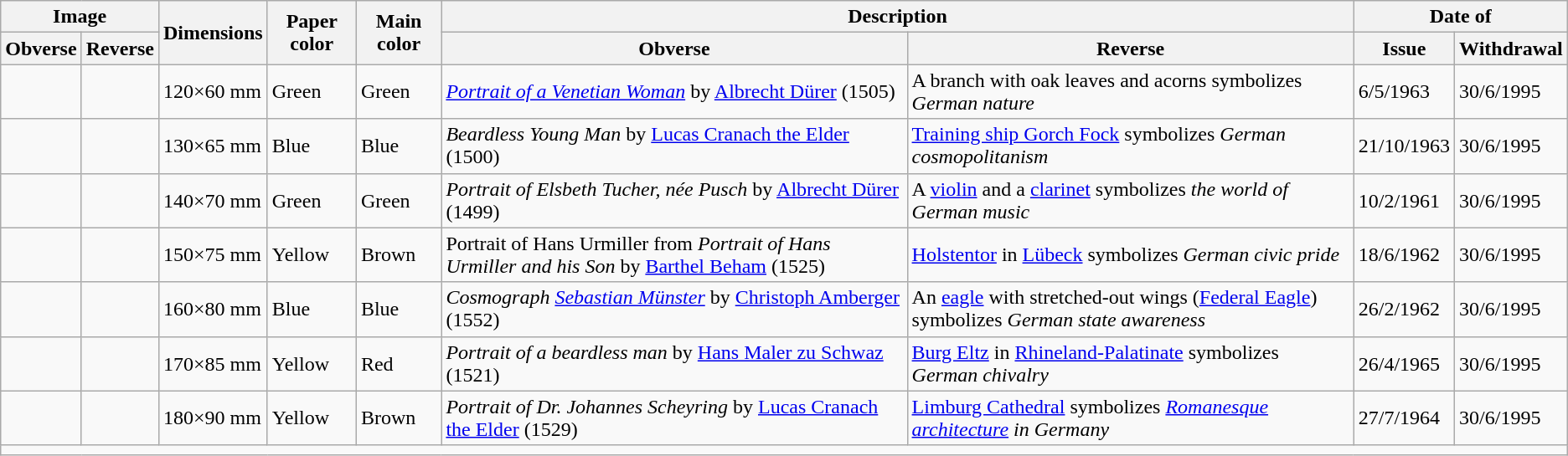<table class="wikitable">
<tr>
<th colspan="2">Image</th>
<th rowspan="2">Dimensions</th>
<th rowspan="2">Paper color</th>
<th rowspan="2">Main color</th>
<th colspan="2">Description</th>
<th colspan="2">Date of</th>
</tr>
<tr>
<th>Obverse</th>
<th>Reverse</th>
<th>Obverse</th>
<th>Reverse</th>
<th>Issue</th>
<th>Withdrawal</th>
</tr>
<tr>
<td style="text-align:center"></td>
<td style="text-align:center"></td>
<td>120×60 mm</td>
<td>Green</td>
<td>Green</td>
<td><em><a href='#'>Portrait of a Venetian Woman</a></em> by <a href='#'>Albrecht Dürer</a> (1505)</td>
<td>A branch with oak leaves and acorns symbolizes <em>German nature</em></td>
<td>6/5/1963</td>
<td>30/6/1995</td>
</tr>
<tr>
<td style="text-align:center"></td>
<td style="text-align:center"></td>
<td>130×65 mm</td>
<td>Blue</td>
<td>Blue</td>
<td><em>Beardless Young Man</em> by <a href='#'>Lucas Cranach the Elder</a> (1500)</td>
<td><a href='#'>Training ship Gorch Fock</a> symbolizes <em>German cosmopolitanism</em></td>
<td>21/10/1963</td>
<td>30/6/1995</td>
</tr>
<tr>
<td style="text-align:center"></td>
<td style="text-align:center"></td>
<td>140×70 mm</td>
<td>Green</td>
<td>Green</td>
<td><em>Portrait of Elsbeth Tucher, née Pusch</em> by <a href='#'>Albrecht Dürer</a> (1499)</td>
<td>A <a href='#'>violin</a> and a <a href='#'>clarinet</a> symbolizes <em>the world of German music</em></td>
<td>10/2/1961</td>
<td>30/6/1995</td>
</tr>
<tr>
<td style="text-align:center"></td>
<td style="text-align:center"></td>
<td>150×75 mm</td>
<td>Yellow</td>
<td>Brown</td>
<td>Portrait of Hans Urmiller from <em>Portrait of Hans Urmiller and his Son</em> by <a href='#'>Barthel Beham</a> (1525)</td>
<td><a href='#'>Holstentor</a> in <a href='#'>Lübeck</a> symbolizes <em>German civic pride</em></td>
<td>18/6/1962</td>
<td>30/6/1995</td>
</tr>
<tr>
<td style="text-align:center"></td>
<td style="text-align:center"></td>
<td>160×80 mm</td>
<td>Blue</td>
<td>Blue</td>
<td><em>Cosmograph <a href='#'>Sebastian Münster</a></em> by <a href='#'>Christoph Amberger</a> (1552)</td>
<td>An <a href='#'>eagle</a> with stretched-out wings (<a href='#'>Federal Eagle</a>) symbolizes <em>German state awareness</em></td>
<td>26/2/1962</td>
<td>30/6/1995</td>
</tr>
<tr>
<td style="text-align:center"></td>
<td style="text-align:center"></td>
<td>170×85 mm</td>
<td>Yellow</td>
<td>Red</td>
<td><em>Portrait of a beardless man</em> by <a href='#'>Hans Maler zu Schwaz</a> (1521)</td>
<td><a href='#'>Burg Eltz</a> in <a href='#'>Rhineland-Palatinate</a> symbolizes <em>German chivalry</em></td>
<td>26/4/1965</td>
<td>30/6/1995</td>
</tr>
<tr>
<td style="text-align:center"></td>
<td style="text-align:center"></td>
<td>180×90 mm</td>
<td>Yellow</td>
<td>Brown</td>
<td><em>Portrait of Dr. Johannes Scheyring</em> by <a href='#'>Lucas Cranach the Elder</a> (1529)</td>
<td><a href='#'>Limburg Cathedral</a> symbolizes <em><a href='#'>Romanesque architecture</a> in Germany</em></td>
<td>27/7/1964</td>
<td>30/6/1995</td>
</tr>
<tr>
<td colspan="9"></td>
</tr>
</table>
